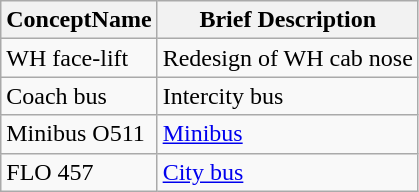<table class="wikitable">
<tr>
<th>ConceptName</th>
<th>Brief Description</th>
</tr>
<tr>
<td>WH face-lift</td>
<td>Redesign of WH cab nose</td>
</tr>
<tr>
<td>Coach bus</td>
<td>Intercity bus</td>
</tr>
<tr>
<td>Minibus O511</td>
<td><a href='#'>Minibus</a></td>
</tr>
<tr>
<td>FLO 457</td>
<td><a href='#'>City bus</a></td>
</tr>
</table>
